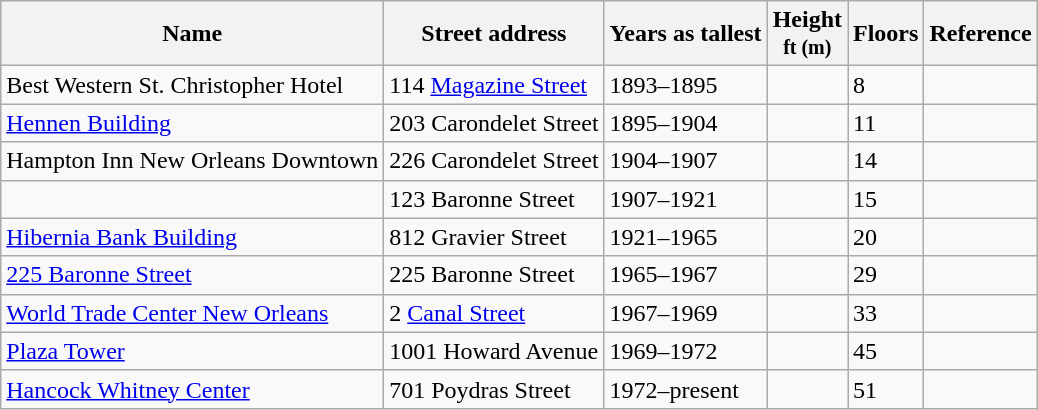<table class="wikitable sortable">
<tr>
<th>Name</th>
<th>Street address</th>
<th>Years as tallest</th>
<th>Height<br><small>ft (m)</small></th>
<th>Floors</th>
<th class="unsortable">Reference</th>
</tr>
<tr>
<td>Best Western St. Christopher Hotel</td>
<td>114 <a href='#'>Magazine Street</a></td>
<td>1893–1895</td>
<td></td>
<td>8</td>
<td></td>
</tr>
<tr>
<td><a href='#'>Hennen Building</a></td>
<td>203 Carondelet Street</td>
<td>1895–1904</td>
<td></td>
<td>11</td>
<td></td>
</tr>
<tr>
<td>Hampton Inn New Orleans Downtown</td>
<td>226 Carondelet Street</td>
<td>1904–1907</td>
<td></td>
<td>14</td>
<td></td>
</tr>
<tr>
<td></td>
<td>123 Baronne Street</td>
<td>1907–1921</td>
<td></td>
<td>15</td>
<td></td>
</tr>
<tr>
<td><a href='#'>Hibernia Bank Building</a></td>
<td>812 Gravier Street</td>
<td>1921–1965</td>
<td></td>
<td>20</td>
<td></td>
</tr>
<tr>
<td><a href='#'>225 Baronne Street</a></td>
<td>225 Baronne Street</td>
<td>1965–1967</td>
<td></td>
<td>29</td>
<td></td>
</tr>
<tr>
<td><a href='#'>World Trade Center New Orleans</a></td>
<td>2 <a href='#'>Canal Street</a></td>
<td>1967–1969</td>
<td></td>
<td>33</td>
<td></td>
</tr>
<tr>
<td><a href='#'>Plaza Tower</a></td>
<td>1001 Howard Avenue</td>
<td>1969–1972</td>
<td></td>
<td>45</td>
<td></td>
</tr>
<tr>
<td><a href='#'>Hancock Whitney Center</a></td>
<td>701 Poydras Street</td>
<td>1972–present</td>
<td></td>
<td>51</td>
<td></td>
</tr>
</table>
